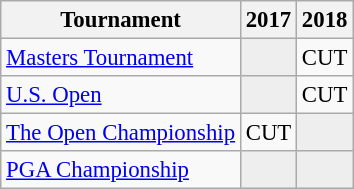<table class="wikitable" style="font-size:95%;text-align:center;">
<tr>
<th>Tournament</th>
<th>2017</th>
<th>2018</th>
</tr>
<tr>
<td align=left><a href='#'>Masters Tournament</a></td>
<td style="background:#eeeeee;"></td>
<td>CUT</td>
</tr>
<tr>
<td align=left><a href='#'>U.S. Open</a></td>
<td style="background:#eeeeee;"></td>
<td>CUT</td>
</tr>
<tr>
<td align=left><a href='#'>The Open Championship</a></td>
<td>CUT</td>
<td style="background:#eeeeee;"></td>
</tr>
<tr>
<td align=left><a href='#'>PGA Championship</a></td>
<td style="background:#eeeeee;"></td>
<td style="background:#eeeeee;"></td>
</tr>
</table>
